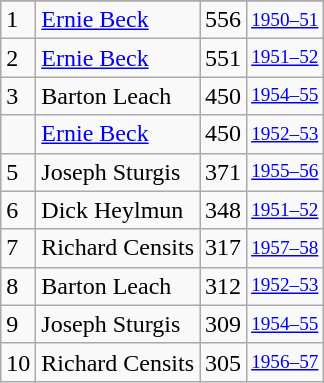<table class="wikitable">
<tr>
</tr>
<tr>
<td>1</td>
<td><a href='#'>Ernie Beck</a></td>
<td>556</td>
<td style="font-size:80%;"><a href='#'>1950–51</a></td>
</tr>
<tr>
<td>2</td>
<td><a href='#'>Ernie Beck</a></td>
<td>551</td>
<td style="font-size:80%;"><a href='#'>1951–52</a></td>
</tr>
<tr>
<td>3</td>
<td>Barton Leach</td>
<td>450</td>
<td style="font-size:80%;"><a href='#'>1954–55</a></td>
</tr>
<tr>
<td></td>
<td><a href='#'>Ernie Beck</a></td>
<td>450</td>
<td style="font-size:80%;"><a href='#'>1952–53</a></td>
</tr>
<tr>
<td>5</td>
<td>Joseph Sturgis</td>
<td>371</td>
<td style="font-size:80%;"><a href='#'>1955–56</a></td>
</tr>
<tr>
<td>6</td>
<td>Dick Heylmun</td>
<td>348</td>
<td style="font-size:80%;"><a href='#'>1951–52</a></td>
</tr>
<tr>
<td>7</td>
<td>Richard Censits</td>
<td>317</td>
<td style="font-size:80%;"><a href='#'>1957–58</a></td>
</tr>
<tr>
<td>8</td>
<td>Barton Leach</td>
<td>312</td>
<td style="font-size:80%;"><a href='#'>1952–53</a></td>
</tr>
<tr>
<td>9</td>
<td>Joseph Sturgis</td>
<td>309</td>
<td style="font-size:80%;"><a href='#'>1954–55</a></td>
</tr>
<tr>
<td>10</td>
<td>Richard Censits</td>
<td>305</td>
<td style="font-size:80%;"><a href='#'>1956–57</a></td>
</tr>
</table>
